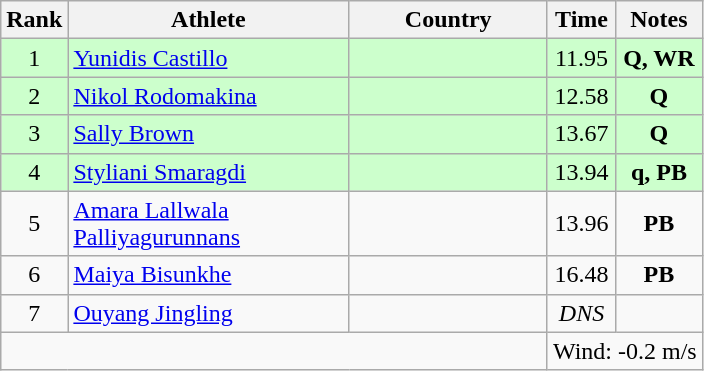<table class="wikitable sortable" style="text-align:center">
<tr>
<th>Rank</th>
<th style="width:180px">Athlete</th>
<th style="width:125px">Country</th>
<th>Time</th>
<th>Notes</th>
</tr>
<tr style="background:#cfc;">
<td>1</td>
<td style="text-align:left;"><a href='#'>Yunidis Castillo</a></td>
<td style="text-align:left;"></td>
<td>11.95</td>
<td><strong>Q, WR</strong></td>
</tr>
<tr style="background:#cfc;">
<td>2</td>
<td style="text-align:left;"><a href='#'>Nikol Rodomakina</a></td>
<td style="text-align:left;"></td>
<td>12.58</td>
<td><strong>Q</strong></td>
</tr>
<tr style="background:#cfc;">
<td>3</td>
<td style="text-align:left;"><a href='#'>Sally Brown</a></td>
<td style="text-align:left;"></td>
<td>13.67</td>
<td><strong>Q</strong></td>
</tr>
<tr style="background:#cfc;">
<td>4</td>
<td style="text-align:left;"><a href='#'>Styliani Smaragdi</a></td>
<td style="text-align:left;"></td>
<td>13.94</td>
<td><strong>q, PB</strong></td>
</tr>
<tr>
<td>5</td>
<td style="text-align:left;"><a href='#'>Amara Lallwala Palliyagurunnans</a></td>
<td style="text-align:left;"></td>
<td>13.96</td>
<td><strong>PB</strong></td>
</tr>
<tr>
<td>6</td>
<td style="text-align:left;"><a href='#'>Maiya Bisunkhe</a></td>
<td style="text-align:left;"></td>
<td>16.48</td>
<td><strong>PB</strong></td>
</tr>
<tr>
<td>7</td>
<td style="text-align:left;"><a href='#'>Ouyang Jingling</a></td>
<td style="text-align:left;"></td>
<td><em>DNS</em></td>
<td></td>
</tr>
<tr class="sortbottom">
<td colspan="3"></td>
<td colspan="2">Wind: -0.2 m/s</td>
</tr>
</table>
